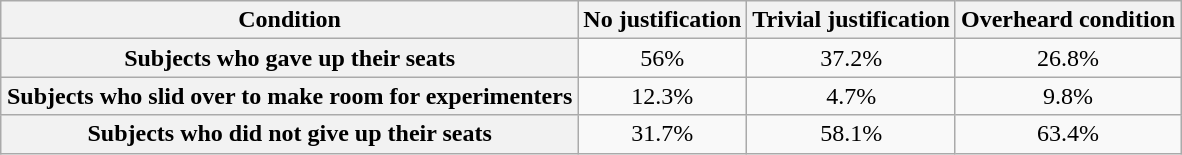<table class="wikitable" style="text-align:center; margin:1em auto 1em auto;">
<tr>
<th>Condition</th>
<th>No justification</th>
<th>Trivial justification</th>
<th>Overheard condition</th>
</tr>
<tr>
<th>Subjects who gave up their seats</th>
<td>56%</td>
<td>37.2%</td>
<td>26.8%</td>
</tr>
<tr>
<th>Subjects who slid over to make room for experimenters</th>
<td>12.3%</td>
<td>4.7%</td>
<td>9.8%</td>
</tr>
<tr>
<th>Subjects who did not give up their seats</th>
<td>31.7%</td>
<td>58.1%</td>
<td>63.4%</td>
</tr>
</table>
